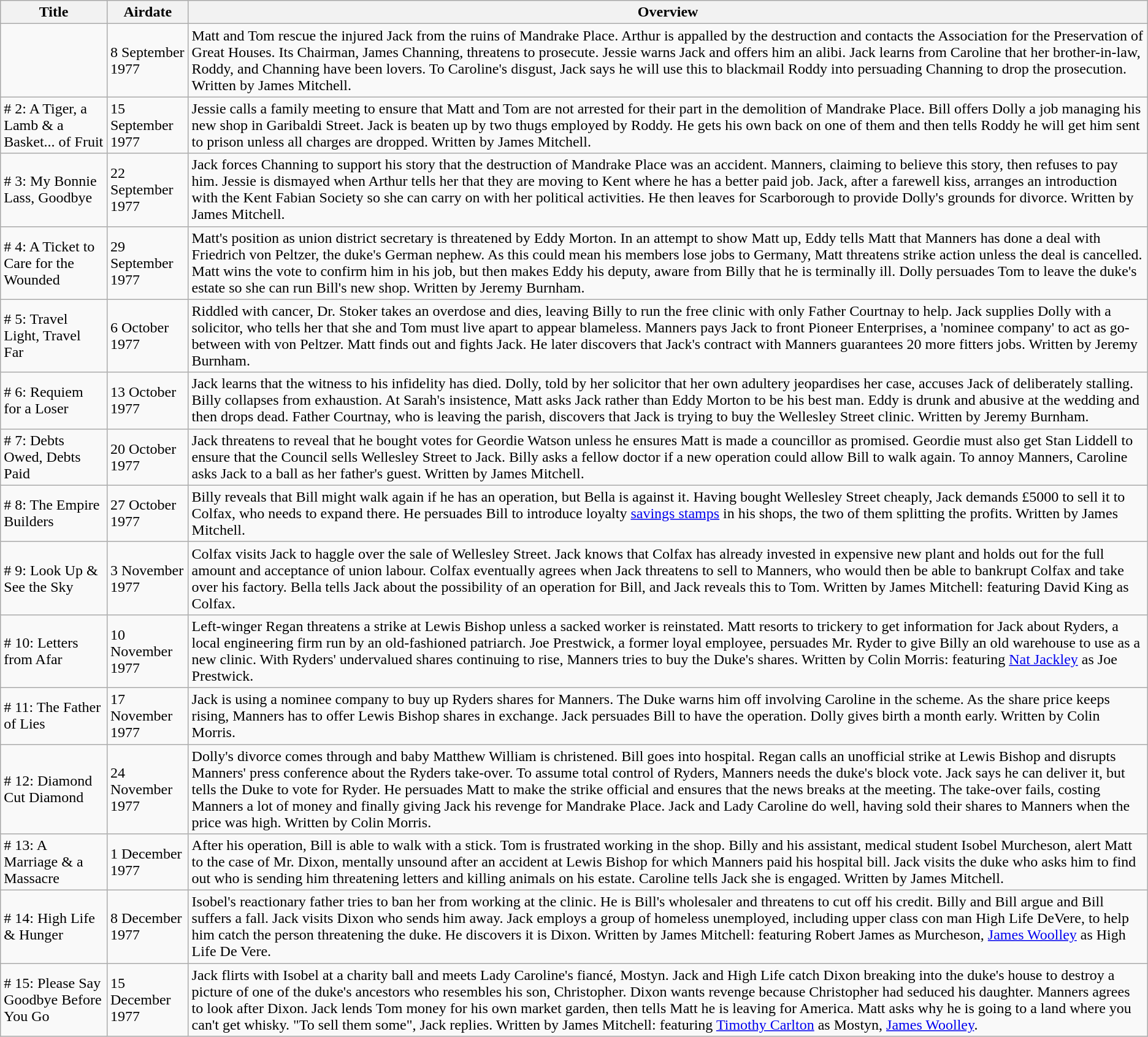<table class="wikitable" style="font-size: 100%;">
<tr style="background:#EFEFEF">
<th>Title</th>
<th><strong>Airdate</strong></th>
<th><strong>Overview</strong></th>
</tr>
<tr>
<td></td>
<td>8 September 1977</td>
<td>Matt and Tom rescue the injured Jack from the ruins of Mandrake Place.  Arthur is appalled by the destruction and contacts the Association for the Preservation of Great Houses.  Its Chairman, James Channing, threatens to prosecute.  Jessie warns Jack and offers him an alibi.  Jack learns from Caroline that her brother-in-law, Roddy, and Channing have been lovers.  To Caroline's disgust, Jack says he will use this to blackmail Roddy into persuading Channing to drop the prosecution. Written by James Mitchell.</td>
</tr>
<tr>
<td># 2: A Tiger, a Lamb & a Basket... of Fruit</td>
<td>15 September 1977</td>
<td>Jessie calls a family meeting to ensure that Matt and Tom are not arrested for their part in the demolition of Mandrake Place.  Bill offers Dolly a job managing his new shop in Garibaldi Street.   Jack is beaten up by two thugs employed by Roddy.  He gets his own back on one of them and then tells Roddy he will get him sent to prison unless all charges are dropped.  Written by James Mitchell.</td>
</tr>
<tr>
<td># 3: My Bonnie Lass, Goodbye</td>
<td>22 September 1977</td>
<td>Jack forces Channing to support his story that the destruction of Mandrake Place was an accident.  Manners, claiming to believe this story, then refuses to pay him.  Jessie is dismayed when Arthur tells her that they are moving to Kent where he has a better paid job.  Jack, after a farewell kiss, arranges an introduction with the Kent Fabian Society so she can carry on with her political activities. He then leaves for Scarborough to provide Dolly's grounds for divorce.   Written by James Mitchell.</td>
</tr>
<tr>
<td># 4: A Ticket to Care for the Wounded</td>
<td>29 September 1977</td>
<td>Matt's position as union district secretary is threatened by Eddy Morton.  In an attempt to show Matt up, Eddy tells Matt that Manners has done a deal with Friedrich von Peltzer, the duke's German nephew.  As this could mean his members lose jobs to Germany, Matt threatens strike action unless the deal is cancelled.  Matt wins the vote to confirm him in his job, but then makes Eddy his deputy, aware from Billy that he is terminally ill.  Dolly persuades Tom to leave the duke's estate so she can run Bill's new shop. Written by Jeremy Burnham.</td>
</tr>
<tr>
<td># 5: Travel Light, Travel Far</td>
<td>6 October 1977</td>
<td>Riddled with cancer, Dr. Stoker takes an overdose and dies, leaving Billy to run the free clinic with only Father Courtnay to help.   Jack supplies Dolly with a solicitor, who tells her that she and Tom must live apart to appear blameless. Manners pays Jack to front Pioneer Enterprises, a 'nominee company' to act as go-between with von Peltzer.  Matt finds out and fights Jack.  He later discovers that Jack's contract with Manners guarantees 20 more fitters jobs. Written by Jeremy Burnham.</td>
</tr>
<tr>
<td># 6: Requiem for a Loser</td>
<td>13 October 1977</td>
<td>Jack learns that the witness to his infidelity has died.  Dolly, told by her solicitor that her own adultery jeopardises her case, accuses Jack of deliberately stalling.  Billy collapses from exhaustion.  At Sarah's insistence, Matt asks Jack rather than Eddy Morton to be his best man.  Eddy is drunk and abusive at the wedding and then drops dead.  Father Courtnay, who is leaving the parish, discovers that Jack is trying to buy the Wellesley Street clinic. Written by Jeremy Burnham.</td>
</tr>
<tr>
<td># 7: Debts Owed, Debts Paid</td>
<td>20 October 1977</td>
<td>Jack threatens to reveal that he bought votes for Geordie Watson unless he ensures Matt is made a councillor as promised.  Geordie must also get Stan Liddell to ensure that the Council sells Wellesley Street to Jack.  Billy asks a fellow doctor if a new operation could allow Bill to walk again.  To annoy Manners, Caroline asks Jack to a ball as her father's guest. Written by James Mitchell.</td>
</tr>
<tr>
<td># 8: The Empire Builders</td>
<td>27 October 1977</td>
<td>Billy reveals that Bill might walk again if he has an operation, but Bella is against it.  Having bought Wellesley Street cheaply, Jack demands £5000 to sell it to Colfax, who needs to expand there.  He persuades Bill to introduce loyalty <a href='#'>savings stamps</a> in his shops, the two of them splitting the profits. Written by James Mitchell.</td>
</tr>
<tr>
<td># 9: Look Up & See the Sky</td>
<td>3 November 1977</td>
<td>Colfax visits Jack to haggle over the sale of Wellesley Street.  Jack knows that Colfax has already invested in expensive new plant and holds out for the full amount and acceptance of union labour.  Colfax eventually agrees when Jack threatens to sell to Manners, who would then be able to bankrupt Colfax and take over his factory.  Bella tells Jack about the possibility of an operation for Bill, and Jack reveals this to Tom. Written by James Mitchell: featuring David King as Colfax.</td>
</tr>
<tr>
<td># 10: Letters from Afar</td>
<td>10 November 1977</td>
<td>Left-winger Regan threatens a strike at Lewis Bishop unless a sacked worker is reinstated.  Matt resorts to trickery to get information for Jack about Ryders, a local engineering firm run by an old-fashioned patriarch.  Joe Prestwick, a former loyal employee, persuades Mr. Ryder to give Billy an old warehouse to use as a new clinic.  With Ryders' undervalued shares continuing to rise, Manners tries to buy the Duke's shares. Written by Colin Morris: featuring <a href='#'>Nat Jackley</a> as Joe Prestwick.</td>
</tr>
<tr>
<td># 11: The Father of Lies</td>
<td>17 November 1977</td>
<td>Jack is using a nominee company to buy up Ryders shares for Manners.  The Duke warns him off involving Caroline in the scheme.  As the share price keeps rising, Manners has to offer Lewis Bishop shares in exchange.  Jack persuades Bill to have the operation.  Dolly gives birth a month early. Written by Colin Morris.</td>
</tr>
<tr>
<td># 12: Diamond Cut Diamond</td>
<td>24 November 1977</td>
<td>Dolly's divorce comes through and baby Matthew William is christened.  Bill goes into hospital.  Regan calls an unofficial strike at Lewis Bishop and disrupts Manners' press conference about the Ryders take-over.  To assume total control of Ryders, Manners needs the duke's block vote.  Jack says he can deliver it, but tells the Duke to vote for Ryder.  He persuades Matt to make the strike official and ensures that the news breaks at the meeting.  The take-over fails, costing Manners a lot of money and finally giving Jack his revenge for Mandrake Place.  Jack and Lady Caroline do well, having sold their shares to Manners when the price was high. Written by Colin Morris.</td>
</tr>
<tr>
<td># 13: A Marriage & a Massacre</td>
<td>1 December 1977</td>
<td>After his operation, Bill is able to walk with a stick.  Tom is frustrated working in the shop.  Billy and his assistant, medical student Isobel Murcheson, alert Matt to the case of Mr. Dixon, mentally unsound after an accident at Lewis Bishop for which Manners paid his hospital bill. Jack visits the duke who asks him to find out who is sending him threatening letters and killing animals on his estate.  Caroline tells Jack she is engaged. Written by James Mitchell.</td>
</tr>
<tr>
<td># 14: High Life & Hunger</td>
<td>8 December 1977</td>
<td>Isobel's reactionary father tries to ban her from working at the clinic. He is Bill's wholesaler and threatens to cut off his credit.  Billy and Bill argue and Bill suffers a fall.  Jack visits Dixon who sends him away.  Jack employs a group of homeless unemployed, including upper class con man High Life DeVere, to help him catch the person threatening the duke.  He discovers it is Dixon. Written by James Mitchell: featuring Robert James as Murcheson, <a href='#'>James Woolley</a> as High Life De Vere.</td>
</tr>
<tr>
<td># 15: Please Say Goodbye Before You Go</td>
<td>15 December 1977</td>
<td>Jack flirts with Isobel at a charity ball and meets Lady Caroline's fiancé, Mostyn.  Jack and High Life catch Dixon breaking into the duke's house to destroy a picture of one of the duke's ancestors who resembles his son, Christopher.  Dixon wants revenge because Christopher had seduced his daughter.  Manners agrees to look after Dixon.  Jack lends Tom money for his own market garden, then tells Matt he is leaving for America.  Matt asks why he is going to a land where you can't get whisky.  "To sell them some", Jack replies.  Written by James Mitchell: featuring <a href='#'>Timothy Carlton</a> as Mostyn, <a href='#'>James Woolley</a>.</td>
</tr>
</table>
